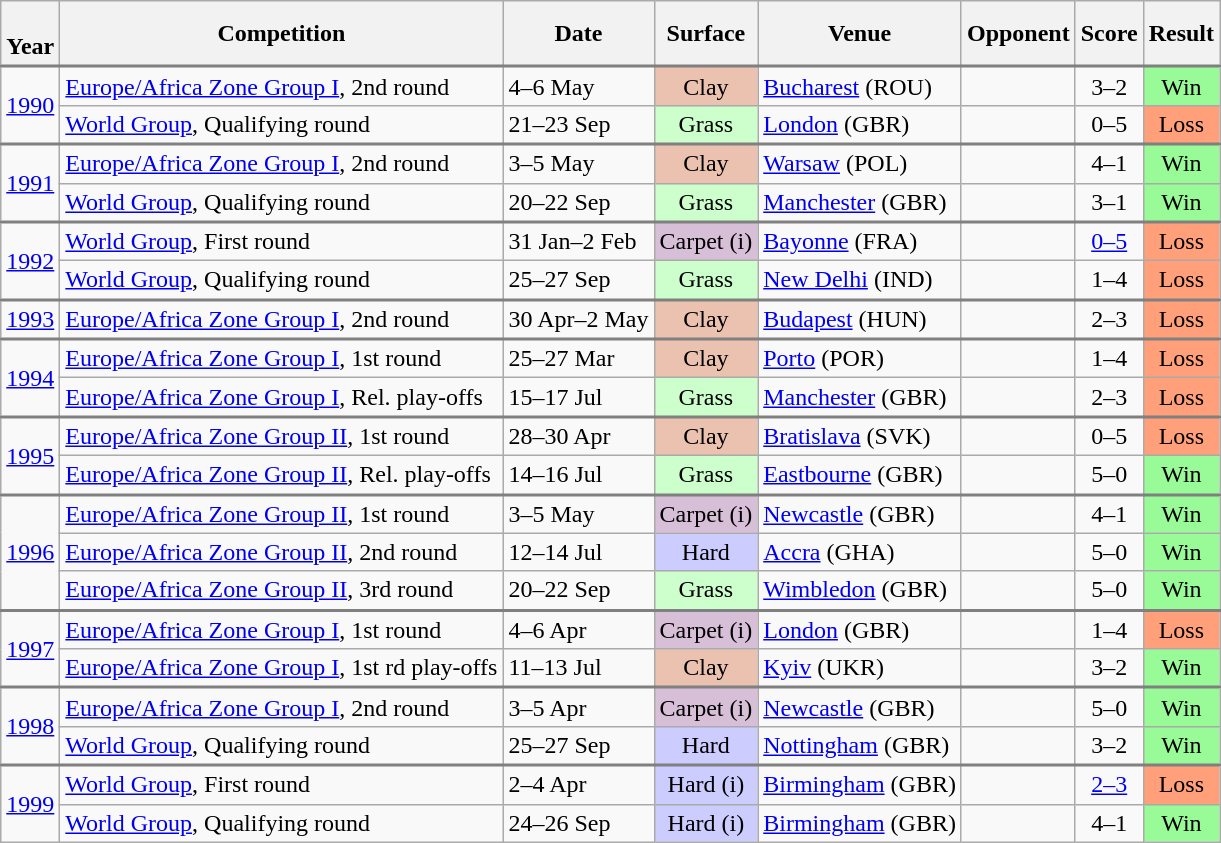<table class="wikitable collapsible collapsed sortable nowrap">
<tr>
<th scope="col"><br> Year</th>
<th scope="col">Competition</th>
<th scope="col">Date</th>
<th scope="col">Surface</th>
<th scope="col">Venue</th>
<th scope="col">Opponent</th>
<th scope="col">Score</th>
<th scope="col">Result</th>
</tr>
<tr style="border-top:2px solid gray;">
<td align="center" rowspan="2"><a href='#'>1990</a></td>
<td><a href='#'>Europe/Africa Zone Group I</a>, 2nd round</td>
<td>4–6 May</td>
<td align="center" bgcolor=ebc2af>Clay</td>
<td><a href='#'>Bucharest</a> (ROU)</td>
<td></td>
<td align="center">3–2</td>
<td align="center" bgcolor="#98FB98">Win</td>
</tr>
<tr>
<td><a href='#'>World Group</a>, Qualifying round</td>
<td>21–23 Sep</td>
<td align="center" bgcolor=ccffcc>Grass</td>
<td><a href='#'>London</a> (GBR)</td>
<td></td>
<td align="center">0–5</td>
<td align="center" bgcolor="#FFA07A">Loss</td>
</tr>
<tr style="border-top:2px solid gray;">
<td align="center" rowspan="2"><a href='#'>1991</a></td>
<td><a href='#'>Europe/Africa Zone Group I</a>, 2nd round</td>
<td>3–5 May</td>
<td align="center" bgcolor=ebc2af>Clay</td>
<td><a href='#'>Warsaw</a> (POL)</td>
<td></td>
<td align="center">4–1</td>
<td align="center" bgcolor="#98FB98">Win</td>
</tr>
<tr>
<td><a href='#'>World Group</a>, Qualifying round</td>
<td>20–22 Sep</td>
<td align="center" bgcolor=ccffcc>Grass</td>
<td><a href='#'>Manchester</a> (GBR)</td>
<td></td>
<td align="center">3–1</td>
<td align="center" bgcolor="#98FB98">Win</td>
</tr>
<tr style="border-top:2px solid gray;">
<td align="center" rowspan="2"><a href='#'>1992</a></td>
<td><a href='#'>World Group</a>, First round</td>
<td>31 Jan–2 Feb</td>
<td align="center" bgcolor=thistle>Carpet (i)</td>
<td><a href='#'>Bayonne</a> (FRA)</td>
<td></td>
<td align="center"><a href='#'>0–5</a></td>
<td align="center" bgcolor="#FFA07A">Loss</td>
</tr>
<tr>
<td><a href='#'>World Group</a>, Qualifying round</td>
<td>25–27 Sep</td>
<td align="center" bgcolor=ccffcc>Grass</td>
<td><a href='#'>New Delhi</a> (IND)</td>
<td></td>
<td align="center">1–4</td>
<td align="center" bgcolor="#FFA07A">Loss</td>
</tr>
<tr style="border-top:2px solid gray;">
<td align="center"><a href='#'>1993</a></td>
<td><a href='#'>Europe/Africa Zone Group I</a>, 2nd round</td>
<td>30 Apr–2 May</td>
<td align="center" bgcolor=ebc2af>Clay</td>
<td><a href='#'>Budapest</a> (HUN)</td>
<td></td>
<td align="center">2–3</td>
<td align="center" bgcolor="#FFA07A">Loss</td>
</tr>
<tr style="border-top:2px solid gray;">
<td align="center" rowspan="2"><a href='#'>1994</a></td>
<td><a href='#'>Europe/Africa Zone Group I</a>, 1st round</td>
<td>25–27 Mar</td>
<td align="center" bgcolor=ebc2af>Clay</td>
<td><a href='#'>Porto</a> (POR)</td>
<td></td>
<td align="center">1–4</td>
<td align="center" bgcolor="#FFA07A">Loss</td>
</tr>
<tr>
<td><a href='#'>Europe/Africa Zone Group I</a>, Rel. play-offs</td>
<td>15–17 Jul</td>
<td align="center" bgcolor=ccffcc>Grass</td>
<td><a href='#'>Manchester</a> (GBR)</td>
<td></td>
<td align="center">2–3</td>
<td align="center" bgcolor="#FFA07A">Loss</td>
</tr>
<tr style="border-top:2px solid gray;">
<td align="center" rowspan="2"><a href='#'>1995</a></td>
<td><a href='#'>Europe/Africa Zone Group II</a>, 1st round</td>
<td>28–30 Apr</td>
<td align="center" bgcolor=ebc2af>Clay</td>
<td><a href='#'>Bratislava</a> (SVK)</td>
<td></td>
<td align="center">0–5</td>
<td align="center" bgcolor="#FFA07A">Loss</td>
</tr>
<tr>
<td><a href='#'>Europe/Africa Zone Group II</a>, Rel. play-offs</td>
<td>14–16 Jul</td>
<td align="center" bgcolor=ccffcc>Grass</td>
<td><a href='#'>Eastbourne</a> (GBR)</td>
<td></td>
<td align="center">5–0</td>
<td align="center" bgcolor="#98FB98">Win</td>
</tr>
<tr style="border-top:2px solid gray;">
<td align="center" rowspan="3"><a href='#'>1996</a></td>
<td><a href='#'>Europe/Africa Zone Group II</a>, 1st round</td>
<td>3–5 May</td>
<td align="center" bgcolor=thistle>Carpet (i)</td>
<td><a href='#'>Newcastle</a> (GBR)</td>
<td></td>
<td align="center">4–1</td>
<td align="center" bgcolor="#98FB98">Win</td>
</tr>
<tr>
<td><a href='#'>Europe/Africa Zone Group II</a>, 2nd round</td>
<td>12–14 Jul</td>
<td align="center" bgcolor=ccccff>Hard</td>
<td><a href='#'>Accra</a> (GHA)</td>
<td></td>
<td align="center">5–0</td>
<td align="center" bgcolor="#98FB98">Win</td>
</tr>
<tr>
<td><a href='#'>Europe/Africa Zone Group II</a>, 3rd round</td>
<td>20–22 Sep</td>
<td align="center" bgcolor=ccffcc>Grass</td>
<td><a href='#'>Wimbledon</a> (GBR)</td>
<td></td>
<td align="center">5–0</td>
<td align="center" bgcolor="#98FB98">Win</td>
</tr>
<tr style="border-top:2px solid gray;">
<td align="center" rowspan="2"><a href='#'>1997</a></td>
<td><a href='#'>Europe/Africa Zone Group I</a>, 1st round</td>
<td>4–6 Apr</td>
<td align="center" bgcolor=thistle>Carpet (i)</td>
<td><a href='#'>London</a> (GBR)</td>
<td></td>
<td align="center">1–4</td>
<td align="center" bgcolor="#FFA07A">Loss</td>
</tr>
<tr>
<td><a href='#'>Europe/Africa Zone Group I</a>, 1st rd play-offs</td>
<td>11–13 Jul</td>
<td align="center" bgcolor=ebc2af>Clay</td>
<td><a href='#'>Kyiv</a> (UKR)</td>
<td></td>
<td align="center">3–2</td>
<td align="center" bgcolor="#98FB98">Win</td>
</tr>
<tr style="border-top:2px solid gray;">
<td align="center" rowspan="2"><a href='#'>1998</a></td>
<td><a href='#'>Europe/Africa Zone Group I</a>, 2nd round</td>
<td>3–5 Apr</td>
<td align="center" bgcolor=thistle>Carpet (i)</td>
<td><a href='#'>Newcastle</a> (GBR)</td>
<td></td>
<td align="center">5–0</td>
<td align="center" bgcolor="#98FB98">Win</td>
</tr>
<tr>
<td><a href='#'>World Group</a>, Qualifying round</td>
<td>25–27 Sep</td>
<td align="center" bgcolor=ccccff>Hard</td>
<td><a href='#'>Nottingham</a> (GBR)</td>
<td></td>
<td align="center">3–2</td>
<td align="center" bgcolor="#98FB98">Win</td>
</tr>
<tr style="border-top:2px solid gray;">
<td align="center" rowspan="2"><a href='#'>1999</a></td>
<td><a href='#'>World Group</a>, First round</td>
<td>2–4 Apr</td>
<td align="center" bgcolor=ccccff>Hard (i)</td>
<td><a href='#'>Birmingham</a> (GBR)</td>
<td></td>
<td align="center"><a href='#'>2–3</a></td>
<td align="center" bgcolor="#FFA07A">Loss</td>
</tr>
<tr>
<td><a href='#'>World Group</a>, Qualifying round</td>
<td>24–26 Sep</td>
<td align="center" bgcolor=ccccff>Hard (i)</td>
<td><a href='#'>Birmingham</a> (GBR)</td>
<td></td>
<td align="center">4–1</td>
<td align="center" bgcolor="#98FB98">Win</td>
</tr>
</table>
